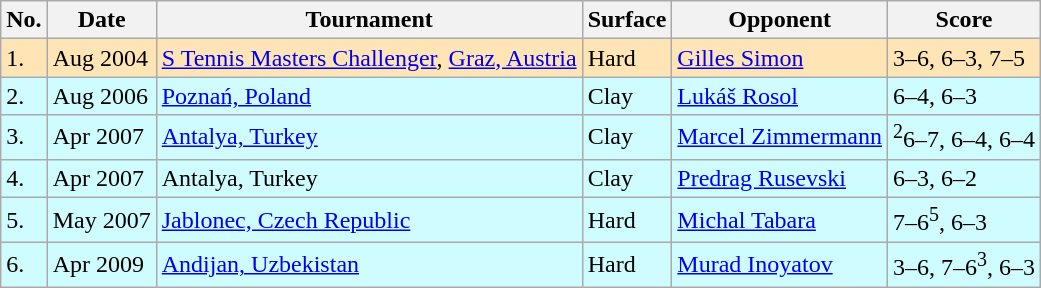<table class="wikitable">
<tr>
<th>No.</th>
<th>Date</th>
<th>Tournament</th>
<th>Surface</th>
<th>Opponent</th>
<th>Score</th>
</tr>
<tr bgcolor="moccasin">
<td>1.</td>
<td>Aug 2004</td>
<td><a href='#'>S Tennis Masters Challenger</a>, <a href='#'>Graz, Austria</a></td>
<td>Hard</td>
<td> <a href='#'>Gilles Simon</a></td>
<td>3–6, 6–3, 7–5</td>
</tr>
<tr bgcolor="CFFCFF">
<td>2.</td>
<td>Aug 2006</td>
<td><a href='#'>Poznań, Poland</a></td>
<td>Clay</td>
<td> <a href='#'>Lukáš Rosol</a></td>
<td>6–4, 6–3</td>
</tr>
<tr bgcolor="CFFCFF">
<td>3.</td>
<td>Apr 2007</td>
<td><a href='#'>Antalya, Turkey</a></td>
<td>Clay</td>
<td> <a href='#'>Marcel Zimmermann</a></td>
<td><sup>2</sup>6–7, 6–4, 6–4</td>
</tr>
<tr bgcolor="CFFCFF">
<td>4.</td>
<td>Apr 2007</td>
<td>Antalya, Turkey</td>
<td>Clay</td>
<td> <a href='#'>Predrag Rusevski</a></td>
<td>6–3, 6–2</td>
</tr>
<tr bgcolor="CFFCFF">
<td>5.</td>
<td>May 2007</td>
<td><a href='#'>Jablonec, Czech Republic</a></td>
<td>Hard</td>
<td> <a href='#'>Michal Tabara</a></td>
<td>7–6<sup>5</sup>, 6–3</td>
</tr>
<tr bgcolor="CFFCFF">
<td>6.</td>
<td>Apr 2009</td>
<td><a href='#'>Andijan, Uzbekistan</a></td>
<td>Hard</td>
<td> <a href='#'>Murad Inoyatov</a></td>
<td>3–6, 7–6<sup>3</sup>, 6–3</td>
</tr>
</table>
